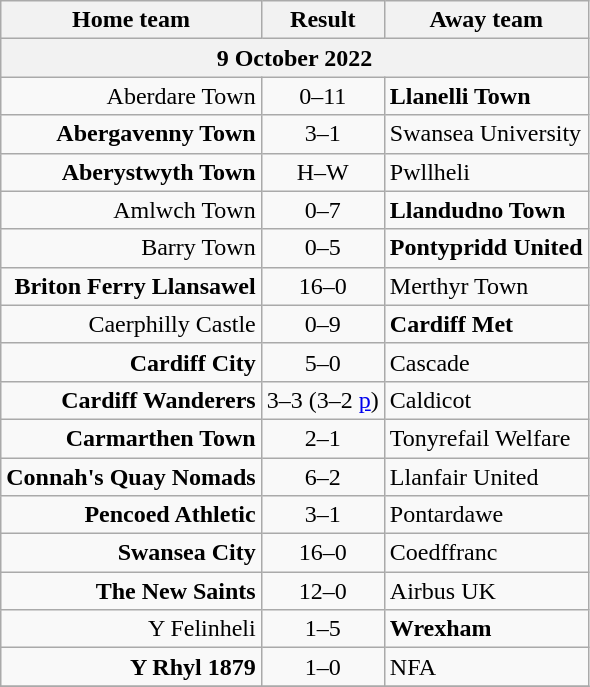<table class="wikitable">
<tr>
<th>Home team</th>
<th>Result</th>
<th>Away team</th>
</tr>
<tr>
<th colspan = 3>9 October 2022</th>
</tr>
<tr>
<td style="text-align:right;">Aberdare Town</td>
<td style="text-align:center;">0–11</td>
<td><strong>Llanelli Town</strong></td>
</tr>
<tr>
<td style="text-align:right;"><strong>Abergavenny Town</strong></td>
<td style="text-align:center;">3–1</td>
<td>Swansea University</td>
</tr>
<tr>
<td style="text-align:right;"><strong>Aberystwyth Town</strong></td>
<td style="text-align:center;">H–W</td>
<td>Pwllheli</td>
</tr>
<tr>
<td style="text-align:right;">Amlwch Town</td>
<td style="text-align:center;">0–7</td>
<td><strong>Llandudno Town</strong></td>
</tr>
<tr>
<td style="text-align:right;">Barry Town</td>
<td style="text-align:center;">0–5</td>
<td><strong>Pontypridd United</strong></td>
</tr>
<tr>
<td style="text-align:right;"><strong>Briton Ferry Llansawel</strong></td>
<td style="text-align:center;">16–0</td>
<td>Merthyr Town</td>
</tr>
<tr>
<td style="text-align:right;">Caerphilly Castle</td>
<td style="text-align:center;">0–9</td>
<td><strong>Cardiff Met</strong></td>
</tr>
<tr>
<td style="text-align:right;"><strong>Cardiff City</strong></td>
<td style="text-align:center;">5–0</td>
<td>Cascade</td>
</tr>
<tr>
<td style="text-align:right;"><strong>Cardiff Wanderers</strong></td>
<td style="text-align:center;">3–3 (3–2 <a href='#'>p</a>)</td>
<td>Caldicot</td>
</tr>
<tr>
<td style="text-align:right;"><strong>Carmarthen Town</strong></td>
<td style="text-align:center;">2–1</td>
<td>Tonyrefail Welfare</td>
</tr>
<tr>
<td style="text-align:right;"><strong>Connah's Quay Nomads</strong></td>
<td style="text-align:center;">6–2</td>
<td>Llanfair United</td>
</tr>
<tr>
<td style="text-align:right;"><strong>Pencoed Athletic</strong></td>
<td style="text-align:center;">3–1</td>
<td>Pontardawe</td>
</tr>
<tr>
<td style="text-align:right;"><strong>Swansea City</strong></td>
<td style="text-align:center;">16–0</td>
<td>Coedffranc</td>
</tr>
<tr>
<td style="text-align:right;"><strong>The New Saints</strong></td>
<td style="text-align:center;">12–0</td>
<td>Airbus UK</td>
</tr>
<tr>
<td style="text-align:right;">Y Felinheli</td>
<td style="text-align:center;">1–5</td>
<td><strong>Wrexham</strong></td>
</tr>
<tr>
<td style="text-align:right;"><strong>Y Rhyl 1879</strong></td>
<td style="text-align:center;">1–0</td>
<td>NFA</td>
</tr>
<tr>
</tr>
</table>
